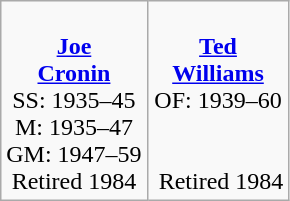<table class="wikitable" style="font-style:bold; font-size:100%; border:3px" cellpadding="2">
<tr align="center">
<td><br><strong><a href='#'>Joe<br>Cronin</a></strong><br>SS: 1935–45<br>M: 1935–47<br>GM: 1947–59<br><span>Retired 1984</span></td>
<td><br><strong><a href='#'>Ted<br>Williams</a></strong><br>OF: 1939–60<br> <br> <br> <span>Retired 1984</span></td>
</tr>
</table>
